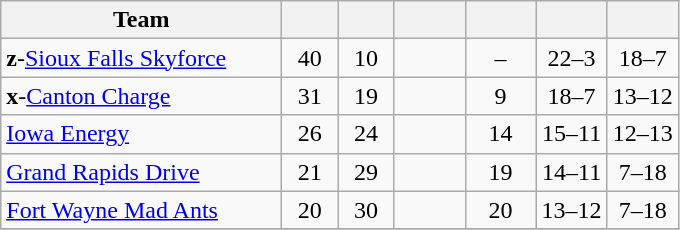<table class="wikitable" style="text-align:center">
<tr>
<th style="width:180px">Team</th>
<th style="width:30px"></th>
<th style="width:30px"></th>
<th style="width:40px"></th>
<th style="width:40px"></th>
<th style="width:40px"></th>
<th style="width:40px"></th>
</tr>
<tr>
<td align=left><strong>z</strong>-<a href='#'>Sioux Falls Skyforce</a></td>
<td>40</td>
<td>10</td>
<td></td>
<td>–</td>
<td>22–3</td>
<td>18–7</td>
</tr>
<tr>
<td align=left><strong>x</strong>-<a href='#'>Canton Charge</a></td>
<td>31</td>
<td>19</td>
<td></td>
<td>9</td>
<td>18–7</td>
<td>13–12</td>
</tr>
<tr>
<td align=left><a href='#'>Iowa Energy</a></td>
<td>26</td>
<td>24</td>
<td></td>
<td>14</td>
<td>15–11</td>
<td>12–13</td>
</tr>
<tr>
<td align=left><a href='#'>Grand Rapids Drive</a></td>
<td>21</td>
<td>29</td>
<td></td>
<td>19</td>
<td>14–11</td>
<td>7–18</td>
</tr>
<tr>
<td align=left><a href='#'>Fort Wayne Mad Ants</a></td>
<td>20</td>
<td>30</td>
<td></td>
<td>20</td>
<td>13–12</td>
<td>7–18</td>
</tr>
<tr>
</tr>
</table>
